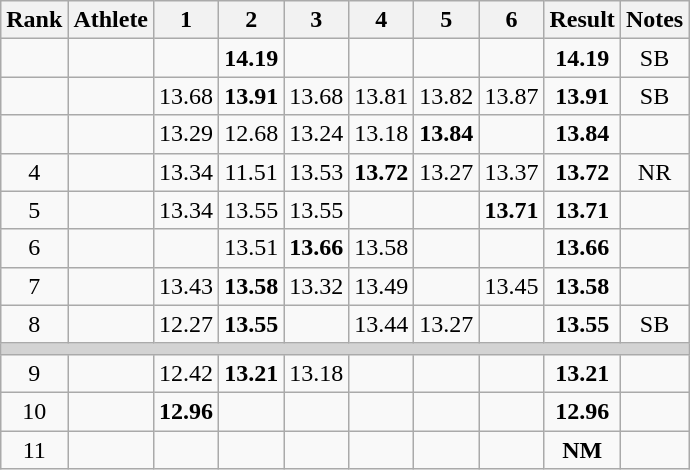<table class="wikitable sortable" style="text-align:center">
<tr>
<th>Rank</th>
<th>Athlete</th>
<th>1</th>
<th>2</th>
<th>3</th>
<th>4</th>
<th>5</th>
<th>6</th>
<th>Result</th>
<th>Notes</th>
</tr>
<tr>
<td></td>
<td align=left></td>
<td></td>
<td><strong>14.19</strong></td>
<td></td>
<td></td>
<td></td>
<td></td>
<td><strong>14.19</strong></td>
<td>SB</td>
</tr>
<tr>
<td></td>
<td align=left></td>
<td>13.68</td>
<td><strong>13.91</strong></td>
<td>13.68</td>
<td>13.81</td>
<td>13.82</td>
<td>13.87</td>
<td><strong>13.91</strong></td>
<td>SB</td>
</tr>
<tr>
<td></td>
<td align=left></td>
<td>13.29</td>
<td>12.68</td>
<td>13.24</td>
<td>13.18</td>
<td><strong>13.84</strong></td>
<td></td>
<td><strong>13.84</strong></td>
<td></td>
</tr>
<tr>
<td>4</td>
<td align=left></td>
<td>13.34</td>
<td>11.51</td>
<td>13.53</td>
<td><strong>13.72</strong></td>
<td>13.27</td>
<td>13.37</td>
<td><strong>13.72</strong></td>
<td>NR</td>
</tr>
<tr>
<td>5</td>
<td align=left></td>
<td>13.34</td>
<td>13.55</td>
<td>13.55</td>
<td></td>
<td></td>
<td><strong>13.71</strong></td>
<td><strong>13.71</strong></td>
<td></td>
</tr>
<tr>
<td>6</td>
<td align=left></td>
<td></td>
<td>13.51</td>
<td><strong>13.66</strong></td>
<td>13.58</td>
<td></td>
<td></td>
<td><strong>13.66</strong></td>
<td></td>
</tr>
<tr>
<td>7</td>
<td align=left></td>
<td>13.43</td>
<td><strong>13.58</strong></td>
<td>13.32</td>
<td>13.49</td>
<td></td>
<td>13.45</td>
<td><strong>13.58</strong></td>
<td></td>
</tr>
<tr>
<td>8</td>
<td align=left></td>
<td>12.27</td>
<td><strong>13.55</strong></td>
<td></td>
<td>13.44</td>
<td>13.27</td>
<td></td>
<td><strong>13.55</strong></td>
<td>SB</td>
</tr>
<tr>
<td colspan=10 bgcolor=lightgray></td>
</tr>
<tr>
<td>9</td>
<td align=left></td>
<td>12.42</td>
<td><strong>13.21</strong></td>
<td>13.18</td>
<td></td>
<td></td>
<td></td>
<td><strong>13.21</strong></td>
<td></td>
</tr>
<tr>
<td>10</td>
<td align=left></td>
<td><strong>12.96</strong></td>
<td></td>
<td></td>
<td></td>
<td></td>
<td></td>
<td><strong>12.96</strong></td>
<td></td>
</tr>
<tr>
<td>11</td>
<td align=left></td>
<td></td>
<td></td>
<td></td>
<td></td>
<td></td>
<td></td>
<td><strong>NM</strong></td>
<td></td>
</tr>
</table>
